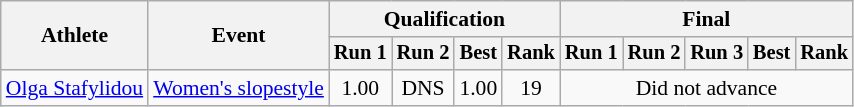<table class="wikitable" style="font-size:90%">
<tr>
<th rowspan=2>Athlete</th>
<th rowspan=2>Event</th>
<th colspan=4>Qualification</th>
<th colspan=5>Final</th>
</tr>
<tr style="font-size:95%">
<th>Run 1</th>
<th>Run 2</th>
<th>Best</th>
<th>Rank</th>
<th>Run 1</th>
<th>Run 2</th>
<th>Run 3</th>
<th>Best</th>
<th>Rank</th>
</tr>
<tr align=center>
<td align=left><a href='#'>Olga Stafylidou</a></td>
<td align=left><a href='#'>Women's slopestyle</a></td>
<td>1.00</td>
<td>DNS</td>
<td>1.00</td>
<td>19</td>
<td colspan=5>Did not advance</td>
</tr>
</table>
